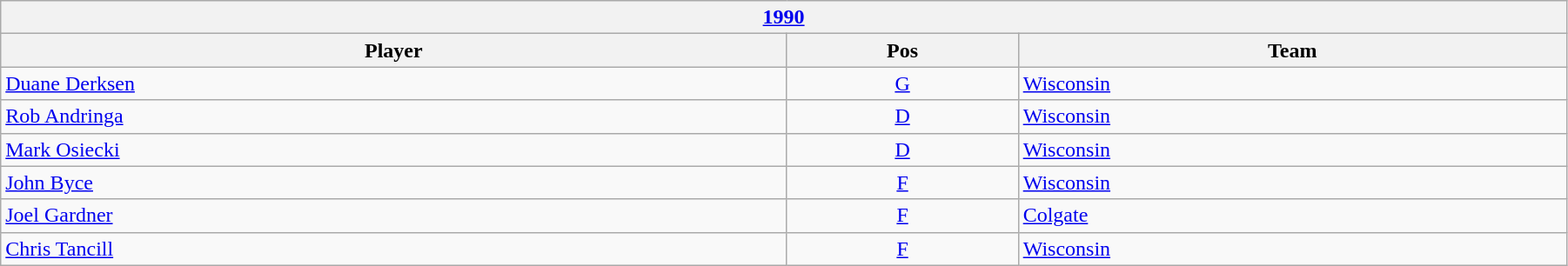<table class="wikitable" width=95%>
<tr>
<th colspan=3><a href='#'>1990</a></th>
</tr>
<tr>
<th>Player</th>
<th>Pos</th>
<th>Team</th>
</tr>
<tr>
<td><a href='#'>Duane Derksen</a></td>
<td style="text-align:center;"><a href='#'>G</a></td>
<td><a href='#'>Wisconsin</a></td>
</tr>
<tr>
<td><a href='#'>Rob Andringa</a></td>
<td style="text-align:center;"><a href='#'>D</a></td>
<td><a href='#'>Wisconsin</a></td>
</tr>
<tr>
<td><a href='#'>Mark Osiecki</a></td>
<td style="text-align:center;"><a href='#'>D</a></td>
<td><a href='#'>Wisconsin</a></td>
</tr>
<tr>
<td><a href='#'>John Byce</a></td>
<td style="text-align:center;"><a href='#'>F</a></td>
<td><a href='#'>Wisconsin</a></td>
</tr>
<tr>
<td><a href='#'>Joel Gardner</a></td>
<td style="text-align:center;"><a href='#'>F</a></td>
<td><a href='#'>Colgate</a></td>
</tr>
<tr>
<td><a href='#'>Chris Tancill</a></td>
<td style="text-align:center;"><a href='#'>F</a></td>
<td><a href='#'>Wisconsin</a></td>
</tr>
</table>
